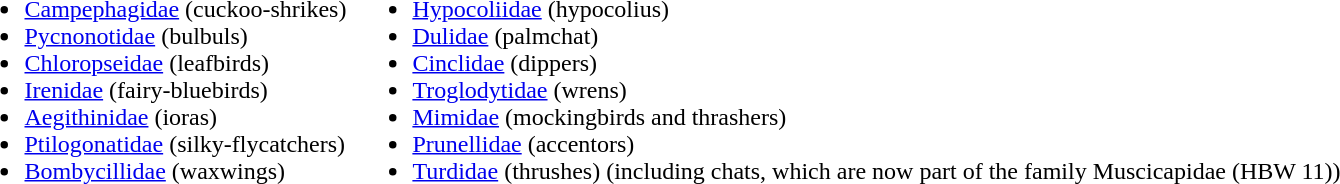<table>
<tr valign="top">
<td><br><ul><li><a href='#'>Campephagidae</a> (cuckoo-shrikes)</li><li><a href='#'>Pycnonotidae</a> (bulbuls)</li><li><a href='#'>Chloropseidae</a> (leafbirds)</li><li><a href='#'>Irenidae</a> (fairy-bluebirds)</li><li><a href='#'>Aegithinidae</a> (ioras)</li><li><a href='#'>Ptilogonatidae</a> (silky-flycatchers)</li><li><a href='#'>Bombycillidae</a> (waxwings)</li></ul></td>
<td><br><ul><li><a href='#'>Hypocoliidae</a> (hypocolius)</li><li><a href='#'>Dulidae</a> (palmchat)</li><li><a href='#'>Cinclidae</a> (dippers)</li><li><a href='#'>Troglodytidae</a> (wrens)</li><li><a href='#'>Mimidae</a> (mockingbirds and thrashers)</li><li><a href='#'>Prunellidae</a> (accentors)</li><li><a href='#'>Turdidae</a> (thrushes) (including chats, which are now part of the family Muscicapidae (HBW 11))</li></ul></td>
</tr>
</table>
